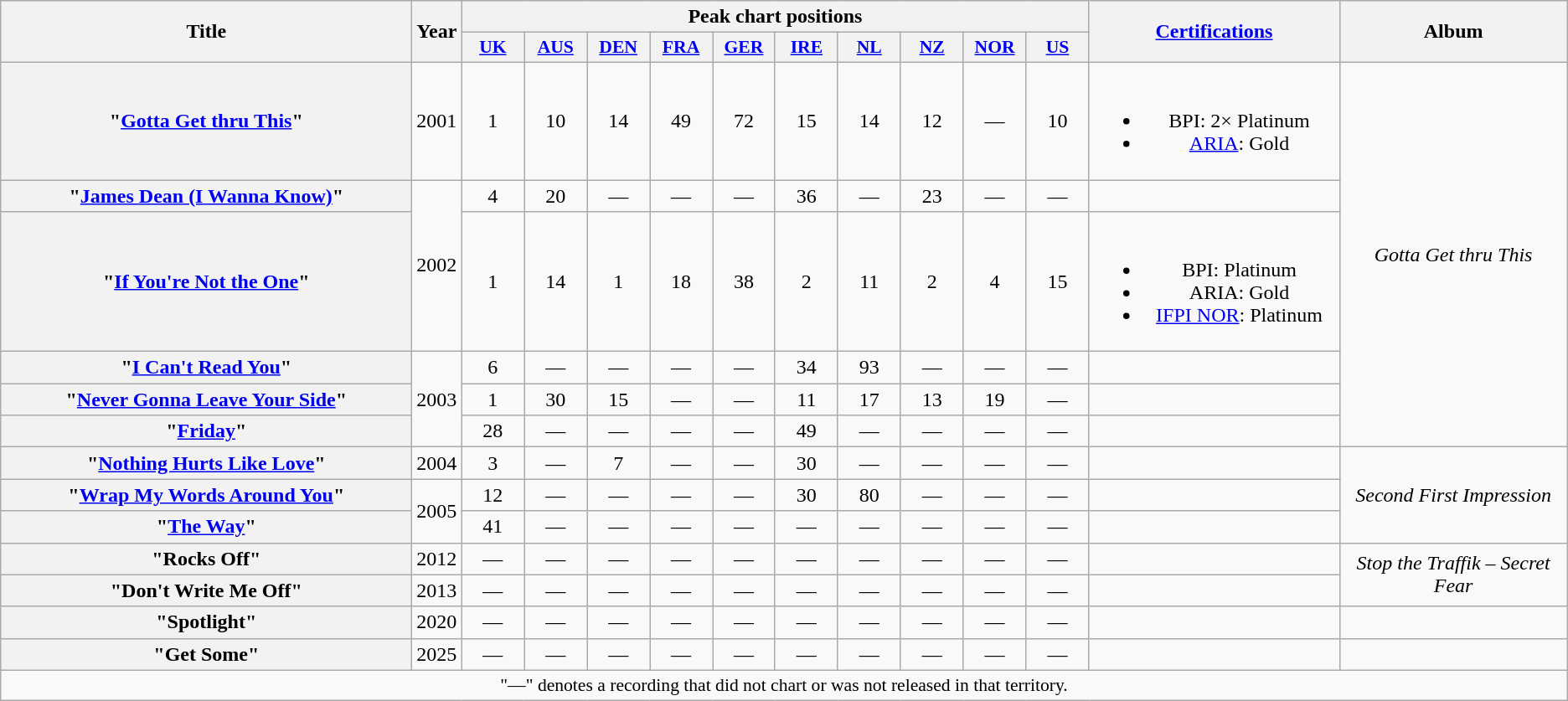<table class="wikitable plainrowheaders" style="text-align:center;">
<tr>
<th scope="col" rowspan="2" style="width:20em;">Title</th>
<th scope="col" rowspan="2">Year</th>
<th scope="col" colspan="10">Peak chart positions</th>
<th scope="col" rowspan="2" style="width:12em;"><a href='#'>Certifications</a></th>
<th scope="col" rowspan="2">Album</th>
</tr>
<tr>
<th style="width:3em;font-size:90%"><a href='#'>UK</a><br></th>
<th style="width:3em;font-size:90%"><a href='#'>AUS</a><br></th>
<th style="width:3em;font-size:90%"><a href='#'>DEN</a><br></th>
<th style="width:3em;font-size:90%"><a href='#'>FRA</a><br></th>
<th style="width:3em;font-size:90%"><a href='#'>GER</a><br></th>
<th style="width:3em;font-size:90%"><a href='#'>IRE</a><br></th>
<th style="width:3em;font-size:90%"><a href='#'>NL</a><br></th>
<th style="width:3em;font-size:90%"><a href='#'>NZ</a><br></th>
<th style="width:3em;font-size:90%"><a href='#'>NOR</a><br></th>
<th style="width:3em;font-size:90%"><a href='#'>US</a><br></th>
</tr>
<tr>
<th scope="row">"<a href='#'>Gotta Get thru This</a>"</th>
<td>2001</td>
<td>1</td>
<td>10</td>
<td>14</td>
<td>49</td>
<td>72</td>
<td>15</td>
<td>14</td>
<td>12</td>
<td>—</td>
<td>10</td>
<td><br><ul><li>BPI: 2× Platinum</li><li><a href='#'>ARIA</a>: Gold</li></ul></td>
<td rowspan="6"><em>Gotta Get thru This</em></td>
</tr>
<tr>
<th scope="row">"<a href='#'>James Dean (I Wanna Know)</a>"</th>
<td rowspan="2">2002</td>
<td>4</td>
<td>20</td>
<td>—</td>
<td>—</td>
<td>—</td>
<td>36</td>
<td>—</td>
<td>23</td>
<td>—</td>
<td>—</td>
<td></td>
</tr>
<tr>
<th scope="row">"<a href='#'>If You're Not the One</a>"</th>
<td>1</td>
<td>14</td>
<td>1</td>
<td>18</td>
<td>38</td>
<td>2</td>
<td>11</td>
<td>2</td>
<td>4</td>
<td>15</td>
<td><br><ul><li>BPI: Platinum</li><li>ARIA: Gold</li><li><a href='#'>IFPI NOR</a>: Platinum</li></ul></td>
</tr>
<tr>
<th scope="row">"<a href='#'>I Can't Read You</a>"</th>
<td rowspan="3">2003</td>
<td>6</td>
<td>—</td>
<td>—</td>
<td>—</td>
<td>—</td>
<td>34</td>
<td>93</td>
<td>—</td>
<td>—</td>
<td>—</td>
<td></td>
</tr>
<tr>
<th scope="row">"<a href='#'>Never Gonna Leave Your Side</a>"</th>
<td>1</td>
<td>30</td>
<td>15</td>
<td>—</td>
<td>—</td>
<td>11</td>
<td>17</td>
<td>13</td>
<td>19</td>
<td>—</td>
<td></td>
</tr>
<tr>
<th scope="row">"<a href='#'>Friday</a>"</th>
<td>28</td>
<td>—</td>
<td>—</td>
<td>—</td>
<td>—</td>
<td>49</td>
<td>—</td>
<td>—</td>
<td>—</td>
<td>—</td>
<td></td>
</tr>
<tr>
<th scope="row">"<a href='#'>Nothing Hurts Like Love</a>"</th>
<td>2004</td>
<td>3</td>
<td>—</td>
<td>7</td>
<td>—</td>
<td>—</td>
<td>30</td>
<td>—</td>
<td>—</td>
<td>—</td>
<td>—</td>
<td></td>
<td rowspan="3"><em>Second First Impression</em></td>
</tr>
<tr>
<th scope="row">"<a href='#'>Wrap My Words Around You</a>"</th>
<td rowspan="2">2005</td>
<td>12</td>
<td>—</td>
<td>—</td>
<td>—</td>
<td>—</td>
<td>30</td>
<td>80</td>
<td>—</td>
<td>—</td>
<td>—</td>
<td></td>
</tr>
<tr>
<th scope="row">"<a href='#'>The Way</a>"</th>
<td>41</td>
<td>—</td>
<td>—</td>
<td>—</td>
<td>—</td>
<td>—</td>
<td>—</td>
<td>—</td>
<td>—</td>
<td>—</td>
<td></td>
</tr>
<tr>
<th scope="row">"Rocks Off"</th>
<td>2012</td>
<td>—</td>
<td>—</td>
<td>—</td>
<td>—</td>
<td>—</td>
<td>—</td>
<td>—</td>
<td>—</td>
<td>—</td>
<td>—</td>
<td></td>
<td rowspan="2"><em>Stop the Traffik – Secret Fear</em></td>
</tr>
<tr>
<th scope="row">"Don't Write Me Off"</th>
<td>2013</td>
<td>—</td>
<td>—</td>
<td>—</td>
<td>—</td>
<td>—</td>
<td>—</td>
<td>—</td>
<td>—</td>
<td>—</td>
<td>—</td>
<td></td>
</tr>
<tr>
<th scope="row">"Spotlight" </th>
<td>2020</td>
<td>—</td>
<td>—</td>
<td>—</td>
<td>—</td>
<td>—</td>
<td>—</td>
<td>—</td>
<td>—</td>
<td>—</td>
<td>—</td>
<td></td>
<td></td>
</tr>
<tr>
<th scope="row">"Get Some" </th>
<td>2025</td>
<td>—</td>
<td>—</td>
<td>—</td>
<td>—</td>
<td>—</td>
<td>—</td>
<td>—</td>
<td>—</td>
<td>—</td>
<td>—</td>
<td></td>
<td></td>
</tr>
<tr>
<td colspan="14" style="font-size:90%">"—" denotes a recording that did not chart or was not released in that territory.</td>
</tr>
</table>
